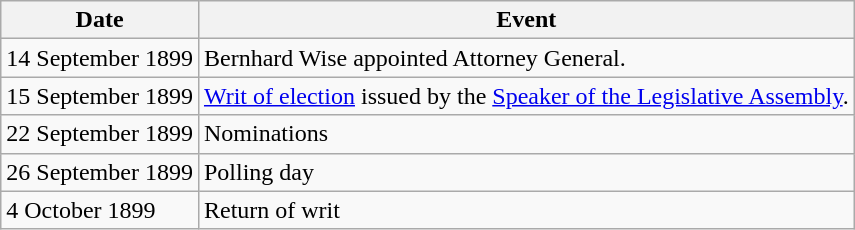<table class="wikitable">
<tr>
<th>Date</th>
<th>Event</th>
</tr>
<tr>
<td>14 September 1899</td>
<td>Bernhard Wise appointed Attorney General.</td>
</tr>
<tr>
<td>15 September 1899</td>
<td><a href='#'>Writ of election</a> issued by the <a href='#'>Speaker of the Legislative Assembly</a>.</td>
</tr>
<tr>
<td>22 September 1899</td>
<td>Nominations</td>
</tr>
<tr>
<td>26 September 1899</td>
<td>Polling day</td>
</tr>
<tr>
<td>4 October 1899</td>
<td>Return of writ</td>
</tr>
</table>
